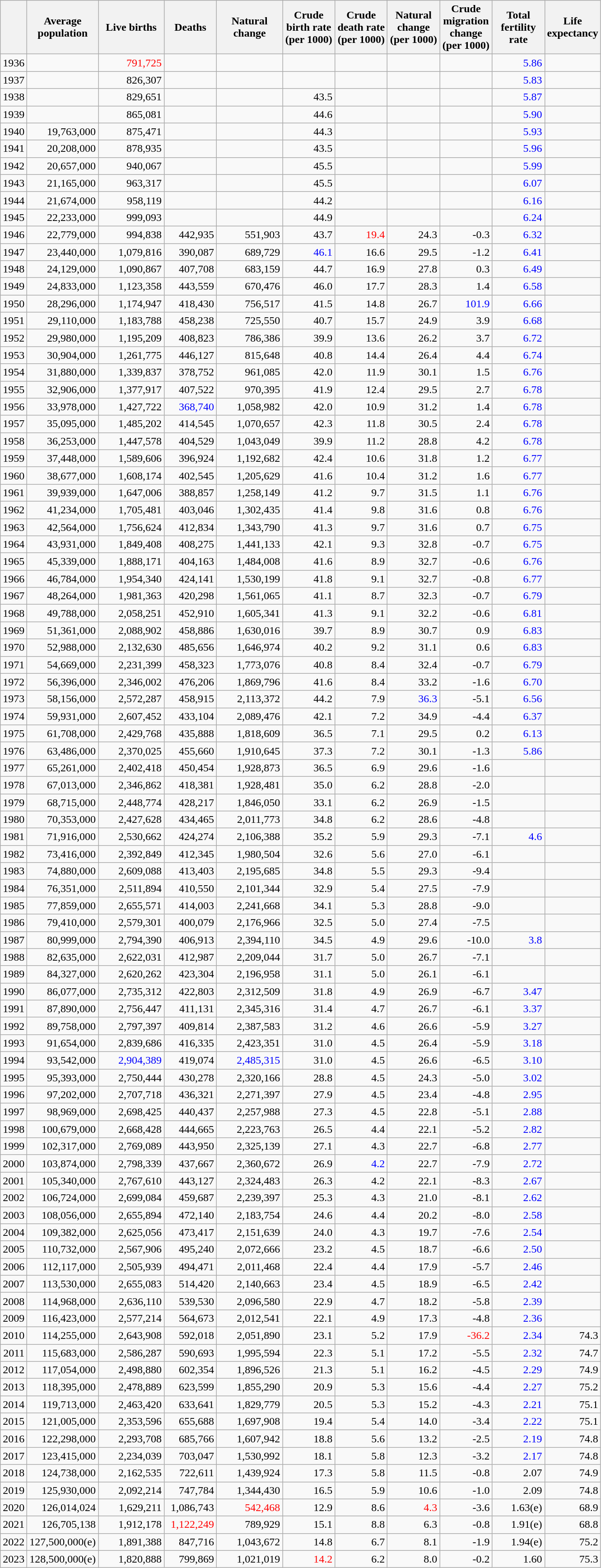<table class="wikitable sortable" style="text-align: right;">
<tr>
<th></th>
<th width="70pt">Average population</th>
<th width="90pt">Live births</th>
<th width="70pt">Deaths</th>
<th width="90pt">Natural change</th>
<th width="70pt">Crude birth rate (per 1000)</th>
<th width="70pt">Crude death rate (per 1000)</th>
<th width="70pt">Natural change (per 1000)</th>
<th width="70pt">Crude migration change (per 1000)</th>
<th width="70pt">Total fertility rate<br></th>
<th width="70pt">Life expectancy</th>
</tr>
<tr>
<td>1936</td>
<td></td>
<td style="color:red;">791,725</td>
<td></td>
<td></td>
<td></td>
<td></td>
<td></td>
<td></td>
<td style="color:blue">5.86</td>
<td></td>
</tr>
<tr>
<td>1937</td>
<td></td>
<td>826,307</td>
<td></td>
<td></td>
<td></td>
<td></td>
<td></td>
<td></td>
<td style="color:blue">5.83</td>
<td></td>
</tr>
<tr>
<td>1938</td>
<td></td>
<td>829,651</td>
<td></td>
<td></td>
<td>43.5</td>
<td></td>
<td></td>
<td></td>
<td style="color:blue">5.87</td>
<td></td>
</tr>
<tr>
<td>1939</td>
<td></td>
<td>865,081</td>
<td></td>
<td></td>
<td>44.6</td>
<td></td>
<td></td>
<td></td>
<td style="color:blue">5.90</td>
<td></td>
</tr>
<tr>
<td>1940</td>
<td>19,763,000</td>
<td>875,471</td>
<td></td>
<td></td>
<td>44.3</td>
<td></td>
<td></td>
<td></td>
<td style="color:blue">5.93</td>
<td></td>
</tr>
<tr>
<td>1941</td>
<td>20,208,000</td>
<td>878,935</td>
<td></td>
<td></td>
<td>43.5</td>
<td></td>
<td></td>
<td></td>
<td style="color:blue">5.96</td>
<td></td>
</tr>
<tr>
<td>1942</td>
<td>20,657,000</td>
<td>940,067</td>
<td></td>
<td></td>
<td>45.5</td>
<td></td>
<td></td>
<td></td>
<td style="color:blue">5.99</td>
<td></td>
</tr>
<tr>
<td>1943</td>
<td>21,165,000</td>
<td>963,317</td>
<td></td>
<td></td>
<td>45.5</td>
<td></td>
<td></td>
<td></td>
<td style="color:blue">6.07</td>
<td></td>
</tr>
<tr>
<td>1944</td>
<td>21,674,000</td>
<td>958,119</td>
<td></td>
<td></td>
<td>44.2</td>
<td></td>
<td></td>
<td></td>
<td style="color:blue">6.16</td>
<td></td>
</tr>
<tr>
<td>1945</td>
<td>22,233,000</td>
<td>999,093</td>
<td></td>
<td></td>
<td>44.9</td>
<td></td>
<td></td>
<td></td>
<td style="color:blue">6.24</td>
<td></td>
</tr>
<tr>
<td>1946</td>
<td>22,779,000</td>
<td>994,838</td>
<td>442,935</td>
<td>551,903</td>
<td>43.7</td>
<td style="color:red;">19.4</td>
<td>24.3</td>
<td>-0.3</td>
<td style="color:blue">6.32</td>
<td></td>
</tr>
<tr>
<td>1947</td>
<td>23,440,000</td>
<td>1,079,816</td>
<td>390,087</td>
<td>689,729</td>
<td style="color:blue;">46.1</td>
<td>16.6</td>
<td>29.5</td>
<td>-1.2</td>
<td style="color:blue">6.41</td>
<td></td>
</tr>
<tr>
<td>1948</td>
<td>24,129,000</td>
<td>1,090,867</td>
<td>407,708</td>
<td>683,159</td>
<td>44.7</td>
<td>16.9</td>
<td>27.8</td>
<td>0.3</td>
<td style="color:blue">6.49</td>
<td></td>
</tr>
<tr>
<td>1949</td>
<td>24,833,000</td>
<td>1,123,358</td>
<td>443,559</td>
<td>670,476</td>
<td>46.0</td>
<td>17.7</td>
<td>28.3</td>
<td>1.4</td>
<td style="color:blue">6.58</td>
<td></td>
</tr>
<tr>
<td>1950</td>
<td>28,296,000</td>
<td>1,174,947</td>
<td>418,430</td>
<td>756,517</td>
<td>41.5</td>
<td>14.8</td>
<td>26.7</td>
<td style="color:blue">101.9</td>
<td style="color:blue">6.66</td>
<td></td>
</tr>
<tr>
<td>1951</td>
<td>29,110,000</td>
<td>1,183,788</td>
<td>458,238</td>
<td>725,550</td>
<td>40.7</td>
<td>15.7</td>
<td>24.9</td>
<td>3.9</td>
<td style="color:blue">6.68</td>
<td></td>
</tr>
<tr>
<td>1952</td>
<td>29,980,000</td>
<td>1,195,209</td>
<td>408,823</td>
<td>786,386</td>
<td>39.9</td>
<td>13.6</td>
<td>26.2</td>
<td>3.7</td>
<td style="color:blue">6.72</td>
<td></td>
</tr>
<tr>
<td>1953</td>
<td>30,904,000</td>
<td>1,261,775</td>
<td>446,127</td>
<td>815,648</td>
<td>40.8</td>
<td>14.4</td>
<td>26.4</td>
<td>4.4</td>
<td style="color:blue">6.74</td>
<td></td>
</tr>
<tr>
<td>1954</td>
<td>31,880,000</td>
<td>1,339,837</td>
<td>378,752</td>
<td>961,085</td>
<td>42.0</td>
<td>11.9</td>
<td>30.1</td>
<td>1.5</td>
<td style="color:blue">6.76</td>
<td></td>
</tr>
<tr>
<td>1955</td>
<td>32,906,000</td>
<td>1,377,917</td>
<td>407,522</td>
<td>970,395</td>
<td>41.9</td>
<td>12.4</td>
<td>29.5</td>
<td>2.7</td>
<td style="color:blue">6.78</td>
<td></td>
</tr>
<tr>
<td>1956</td>
<td>33,978,000</td>
<td>1,427,722</td>
<td style="color:blue;">368,740</td>
<td>1,058,982</td>
<td>42.0</td>
<td>10.9</td>
<td>31.2</td>
<td>1.4</td>
<td style="color:blue">6.78</td>
<td></td>
</tr>
<tr>
<td>1957</td>
<td>35,095,000</td>
<td>1,485,202</td>
<td>414,545</td>
<td>1,070,657</td>
<td>42.3</td>
<td>11.8</td>
<td>30.5</td>
<td>2.4</td>
<td style="color:blue">6.78</td>
<td></td>
</tr>
<tr>
<td>1958</td>
<td>36,253,000</td>
<td>1,447,578</td>
<td>404,529</td>
<td>1,043,049</td>
<td>39.9</td>
<td>11.2</td>
<td>28.8</td>
<td>4.2</td>
<td style="color:blue">6.78</td>
<td></td>
</tr>
<tr>
<td>1959</td>
<td>37,448,000</td>
<td>1,589,606</td>
<td>396,924</td>
<td>1,192,682</td>
<td>42.4</td>
<td>10.6</td>
<td>31.8</td>
<td>1.2</td>
<td style="color:blue">6.77</td>
<td></td>
</tr>
<tr>
<td>1960</td>
<td>38,677,000</td>
<td>1,608,174</td>
<td>402,545</td>
<td>1,205,629</td>
<td>41.6</td>
<td>10.4</td>
<td>31.2</td>
<td>1.6</td>
<td style="color:blue">6.77</td>
<td></td>
</tr>
<tr>
<td>1961</td>
<td>39,939,000</td>
<td>1,647,006</td>
<td>388,857</td>
<td>1,258,149</td>
<td>41.2</td>
<td>9.7</td>
<td>31.5</td>
<td>1.1</td>
<td style="color:blue">6.76</td>
<td></td>
</tr>
<tr>
<td>1962</td>
<td>41,234,000</td>
<td>1,705,481</td>
<td>403,046</td>
<td>1,302,435</td>
<td>41.4</td>
<td>9.8</td>
<td>31.6</td>
<td>0.8</td>
<td style="color:blue">6.76</td>
<td></td>
</tr>
<tr>
<td>1963</td>
<td>42,564,000</td>
<td>1,756,624</td>
<td>412,834</td>
<td>1,343,790</td>
<td>41.3</td>
<td>9.7</td>
<td>31.6</td>
<td>0.7</td>
<td style="color:blue">6.75</td>
<td></td>
</tr>
<tr>
<td>1964</td>
<td>43,931,000</td>
<td>1,849,408</td>
<td>408,275</td>
<td>1,441,133</td>
<td>42.1</td>
<td>9.3</td>
<td>32.8</td>
<td>-0.7</td>
<td style="color:blue">6.75</td>
<td></td>
</tr>
<tr>
<td>1965</td>
<td>45,339,000</td>
<td>1,888,171</td>
<td>404,163</td>
<td>1,484,008</td>
<td>41.6</td>
<td>8.9</td>
<td>32.7</td>
<td>-0.6</td>
<td style="color:blue">6.76</td>
<td></td>
</tr>
<tr>
<td>1966</td>
<td>46,784,000</td>
<td>1,954,340</td>
<td>424,141</td>
<td>1,530,199</td>
<td>41.8</td>
<td>9.1</td>
<td>32.7</td>
<td>-0.8</td>
<td style="color:blue">6.77</td>
<td></td>
</tr>
<tr>
<td>1967</td>
<td>48,264,000</td>
<td>1,981,363</td>
<td>420,298</td>
<td>1,561,065</td>
<td>41.1</td>
<td>8.7</td>
<td>32.3</td>
<td>-0.7</td>
<td style="color:blue">6.79</td>
<td></td>
</tr>
<tr>
<td>1968</td>
<td>49,788,000</td>
<td>2,058,251</td>
<td>452,910</td>
<td>1,605,341</td>
<td>41.3</td>
<td>9.1</td>
<td>32.2</td>
<td>-0.6</td>
<td style="color:blue">6.81</td>
<td></td>
</tr>
<tr>
<td>1969</td>
<td>51,361,000</td>
<td>2,088,902</td>
<td>458,886</td>
<td>1,630,016</td>
<td>39.7</td>
<td>8.9</td>
<td>30.7</td>
<td>0.9</td>
<td style="color:blue">6.83</td>
<td></td>
</tr>
<tr>
<td>1970</td>
<td>52,988,000</td>
<td>2,132,630</td>
<td>485,656</td>
<td>1,646,974</td>
<td>40.2</td>
<td>9.2</td>
<td>31.1</td>
<td>0.6</td>
<td style="color:blue">6.83</td>
<td></td>
</tr>
<tr>
<td>1971</td>
<td>54,669,000</td>
<td>2,231,399</td>
<td>458,323</td>
<td>1,773,076</td>
<td>40.8</td>
<td>8.4</td>
<td>32.4</td>
<td>-0.7</td>
<td style="color:blue">6.79</td>
<td></td>
</tr>
<tr>
<td>1972</td>
<td>56,396,000</td>
<td>2,346,002</td>
<td>476,206</td>
<td>1,869,796</td>
<td>41.6</td>
<td>8.4</td>
<td>33.2</td>
<td>-1.6</td>
<td style="color:blue">6.70</td>
<td></td>
</tr>
<tr>
<td>1973</td>
<td>58,156,000</td>
<td>2,572,287</td>
<td>458,915</td>
<td>2,113,372</td>
<td>44.2</td>
<td>7.9</td>
<td style="color: blue">36.3</td>
<td>-5.1</td>
<td style="color:blue">6.56</td>
<td></td>
</tr>
<tr>
<td>1974</td>
<td>59,931,000</td>
<td>2,607,452</td>
<td>433,104</td>
<td>2,089,476</td>
<td>42.1</td>
<td>7.2</td>
<td>34.9</td>
<td>-4.4</td>
<td style="color:blue">6.37</td>
<td></td>
</tr>
<tr>
<td>1975</td>
<td>61,708,000</td>
<td>2,429,768</td>
<td>435,888</td>
<td>1,818,609</td>
<td>36.5</td>
<td>7.1</td>
<td>29.5</td>
<td>0.2</td>
<td style="color:blue">6.13</td>
<td></td>
</tr>
<tr>
<td>1976</td>
<td>63,486,000</td>
<td>2,370,025</td>
<td>455,660</td>
<td>1,910,645</td>
<td>37.3</td>
<td>7.2</td>
<td>30.1</td>
<td>-1.3</td>
<td style="color: blue">5.86</td>
<td style="color:blue"></td>
</tr>
<tr>
<td>1977</td>
<td>65,261,000</td>
<td>2,402,418</td>
<td>450,454</td>
<td>1,928,873</td>
<td>36.5</td>
<td>6.9</td>
<td>29.6</td>
<td>-1.6</td>
<td style="color:blue"></td>
<td></td>
</tr>
<tr>
<td>1978</td>
<td>67,013,000</td>
<td>2,346,862</td>
<td>418,381</td>
<td>1,928,481</td>
<td>35.0</td>
<td>6.2</td>
<td>28.8</td>
<td>-2.0</td>
<td style="color:blue"></td>
<td></td>
</tr>
<tr>
<td>1979</td>
<td>68,715,000</td>
<td>2,448,774</td>
<td>428,217</td>
<td>1,846,050</td>
<td>33.1</td>
<td>6.2</td>
<td>26.9</td>
<td>-1.5</td>
<td style="color:blue"></td>
<td></td>
</tr>
<tr>
<td>1980</td>
<td>70,353,000</td>
<td>2,427,628</td>
<td>434,465</td>
<td>2,011,773</td>
<td>34.8</td>
<td>6.2</td>
<td>28.6</td>
<td>-4.8</td>
<td style="color:blue"></td>
<td></td>
</tr>
<tr>
<td>1981</td>
<td>71,916,000</td>
<td>2,530,662</td>
<td>424,274</td>
<td>2,106,388</td>
<td>35.2</td>
<td>5.9</td>
<td>29.3</td>
<td>-7.1</td>
<td style="color: blue">4.6</td>
<td style="color:blue"></td>
</tr>
<tr>
<td>1982</td>
<td>73,416,000</td>
<td>2,392,849</td>
<td>412,345</td>
<td>1,980,504</td>
<td>32.6</td>
<td>5.6</td>
<td>27.0</td>
<td>-6.1</td>
<td style="color:blue"></td>
<td></td>
</tr>
<tr>
<td>1983</td>
<td>74,880,000</td>
<td>2,609,088</td>
<td>413,403</td>
<td>2,195,685</td>
<td>34.8</td>
<td>5.5</td>
<td>29.3</td>
<td>-9.4</td>
<td style="color:blue"></td>
<td></td>
</tr>
<tr>
<td>1984</td>
<td>76,351,000</td>
<td>2,511,894</td>
<td>410,550</td>
<td>2,101,344</td>
<td>32.9</td>
<td>5.4</td>
<td>27.5</td>
<td>-7.9</td>
<td style="color:blue"></td>
<td></td>
</tr>
<tr>
<td>1985</td>
<td>77,859,000</td>
<td>2,655,571</td>
<td>414,003</td>
<td>2,241,668</td>
<td>34.1</td>
<td>5.3</td>
<td>28.8</td>
<td>-9.0</td>
<td style="color:blue"></td>
<td></td>
</tr>
<tr>
<td>1986</td>
<td>79,410,000</td>
<td>2,579,301</td>
<td>400,079</td>
<td>2,176,966</td>
<td>32.5</td>
<td>5.0</td>
<td>27.4</td>
<td>-7.5</td>
<td style="color:blue"></td>
<td></td>
</tr>
<tr>
<td>1987</td>
<td>80,999,000</td>
<td>2,794,390</td>
<td>406,913</td>
<td>2,394,110</td>
<td>34.5</td>
<td>4.9</td>
<td>29.6</td>
<td>-10.0</td>
<td style="color: blue">3.8</td>
<td></td>
</tr>
<tr>
<td>1988</td>
<td>82,635,000</td>
<td>2,622,031</td>
<td>412,987</td>
<td>2,209,044</td>
<td>31.7</td>
<td>5.0</td>
<td>26.7</td>
<td>-7.1</td>
<td style="color:blue"></td>
<td></td>
</tr>
<tr>
<td>1989</td>
<td>84,327,000</td>
<td>2,620,262</td>
<td>423,304</td>
<td>2,196,958</td>
<td>31.1</td>
<td>5.0</td>
<td>26.1</td>
<td>-6.1</td>
<td style="color:blue"></td>
<td></td>
</tr>
<tr>
<td>1990</td>
<td>86,077,000</td>
<td>2,735,312</td>
<td>422,803</td>
<td>2,312,509</td>
<td>31.8</td>
<td>4.9</td>
<td>26.9</td>
<td>-6.7</td>
<td style="color: blue">3.47</td>
<td></td>
</tr>
<tr>
<td>1991</td>
<td>87,890,000</td>
<td>2,756,447</td>
<td>411,131</td>
<td>2,345,316</td>
<td>31.4</td>
<td>4.7</td>
<td>26.7</td>
<td>-6.1</td>
<td style="color: blue">3.37</td>
<td></td>
</tr>
<tr>
<td>1992</td>
<td>89,758,000</td>
<td>2,797,397</td>
<td>409,814</td>
<td>2,387,583</td>
<td>31.2</td>
<td>4.6</td>
<td>26.6</td>
<td>-5.9</td>
<td style="color: blue">3.27</td>
<td></td>
</tr>
<tr>
<td>1993</td>
<td>91,654,000</td>
<td>2,839,686</td>
<td>416,335</td>
<td>2,423,351</td>
<td>31.0</td>
<td>4.5</td>
<td>26.4</td>
<td>-5.9</td>
<td style="color: blue">3.18</td>
<td></td>
</tr>
<tr>
<td>1994</td>
<td>93,542,000</td>
<td style="color: blue">2,904,389</td>
<td>419,074</td>
<td style="color: blue">2,485,315</td>
<td>31.0</td>
<td>4.5</td>
<td>26.6</td>
<td>-6.5</td>
<td style="color: blue">3.10</td>
<td></td>
</tr>
<tr>
<td>1995</td>
<td>95,393,000</td>
<td>2,750,444</td>
<td>430,278</td>
<td>2,320,166</td>
<td>28.8</td>
<td>4.5</td>
<td>24.3</td>
<td>-5.0</td>
<td style="color: blue">3.02</td>
<td></td>
</tr>
<tr>
<td>1996</td>
<td>97,202,000</td>
<td>2,707,718</td>
<td>436,321</td>
<td>2,271,397</td>
<td>27.9</td>
<td>4.5</td>
<td>23.4</td>
<td>-4.8</td>
<td style="color: blue">2.95</td>
<td></td>
</tr>
<tr>
<td>1997</td>
<td>98,969,000</td>
<td>2,698,425</td>
<td>440,437</td>
<td>2,257,988</td>
<td>27.3</td>
<td>4.5</td>
<td>22.8</td>
<td>-5.1</td>
<td style="color: blue">2.88</td>
<td></td>
</tr>
<tr>
<td>1998</td>
<td>100,679,000</td>
<td>2,668,428</td>
<td>444,665</td>
<td>2,223,763</td>
<td>26.5</td>
<td>4.4</td>
<td>22.1</td>
<td>-5.2</td>
<td style="color: blue">2.82</td>
<td></td>
</tr>
<tr>
<td>1999</td>
<td>102,317,000</td>
<td>2,769,089</td>
<td>443,950</td>
<td>2,325,139</td>
<td>27.1</td>
<td>4.3</td>
<td>22.7</td>
<td>-6.8</td>
<td style="color: blue">2.77</td>
<td></td>
</tr>
<tr>
<td>2000</td>
<td>103,874,000</td>
<td>2,798,339</td>
<td>437,667</td>
<td>2,360,672</td>
<td>26.9</td>
<td style="color: blue">4.2</td>
<td>22.7</td>
<td>-7.9</td>
<td style="color: blue">2.72</td>
<td></td>
</tr>
<tr>
<td>2001</td>
<td>105,340,000</td>
<td>2,767,610</td>
<td>443,127</td>
<td>2,324,483</td>
<td>26.3</td>
<td>4.2</td>
<td>22.1</td>
<td>-8.3</td>
<td style="color: blue">2.67</td>
<td></td>
</tr>
<tr>
<td>2002</td>
<td>106,724,000</td>
<td>2,699,084</td>
<td>459,687</td>
<td>2,239,397</td>
<td>25.3</td>
<td>4.3</td>
<td>21.0</td>
<td>-8.1</td>
<td style="color: blue">2.62</td>
<td></td>
</tr>
<tr>
<td>2003</td>
<td>108,056,000</td>
<td>2,655,894</td>
<td>472,140</td>
<td>2,183,754</td>
<td>24.6</td>
<td>4.4</td>
<td>20.2</td>
<td>-8.0</td>
<td style="color: blue">2.58</td>
<td></td>
</tr>
<tr>
<td>2004</td>
<td>109,382,000</td>
<td>2,625,056</td>
<td>473,417</td>
<td>2,151,639</td>
<td>24.0</td>
<td>4.3</td>
<td>19.7</td>
<td>-7.6</td>
<td style="color: blue">2.54</td>
<td></td>
</tr>
<tr>
<td>2005</td>
<td>110,732,000</td>
<td>2,567,906</td>
<td>495,240</td>
<td>2,072,666</td>
<td>23.2</td>
<td>4.5</td>
<td>18.7</td>
<td>-6.6</td>
<td style="color: blue">2.50</td>
<td></td>
</tr>
<tr>
<td>2006</td>
<td>112,117,000</td>
<td>2,505,939</td>
<td>494,471</td>
<td>2,011,468</td>
<td>22.4</td>
<td>4.4</td>
<td>17.9</td>
<td>-5.7</td>
<td style="color: blue">2.46</td>
<td></td>
</tr>
<tr>
<td>2007</td>
<td>113,530,000</td>
<td>2,655,083</td>
<td>514,420</td>
<td>2,140,663</td>
<td>23.4</td>
<td>4.5</td>
<td>18.9</td>
<td>-6.5</td>
<td style="color: blue">2.42</td>
<td></td>
</tr>
<tr>
<td>2008</td>
<td>114,968,000</td>
<td>2,636,110</td>
<td>539,530</td>
<td>2,096,580</td>
<td>22.9</td>
<td>4.7</td>
<td>18.2</td>
<td>-5.8</td>
<td style="color: blue">2.39</td>
<td></td>
</tr>
<tr>
<td>2009</td>
<td>116,423,000</td>
<td>2,577,214</td>
<td>564,673</td>
<td>2,012,541</td>
<td>22.1</td>
<td>4.9</td>
<td>17.3</td>
<td>-4.8</td>
<td style="color: blue">2.36</td>
<td></td>
</tr>
<tr>
<td>2010</td>
<td>114,255,000</td>
<td>2,643,908</td>
<td>592,018</td>
<td>2,051,890</td>
<td>23.1</td>
<td>5.2</td>
<td>17.9</td>
<td style="color:red">-36.2</td>
<td style="color: blue">2.34</td>
<td>74.3</td>
</tr>
<tr>
<td>2011</td>
<td>115,683,000</td>
<td>2,586,287</td>
<td>590,693</td>
<td>1,995,594</td>
<td>22.3</td>
<td>5.1</td>
<td>17.2</td>
<td>-5.5</td>
<td style="color: blue">2.32</td>
<td>74.7</td>
</tr>
<tr>
<td>2012</td>
<td>117,054,000</td>
<td>2,498,880</td>
<td>602,354</td>
<td>1,896,526</td>
<td>21.3</td>
<td>5.1</td>
<td>16.2</td>
<td>-4.5</td>
<td style="color: blue">2.29</td>
<td>74.9</td>
</tr>
<tr>
<td>2013</td>
<td>118,395,000</td>
<td>2,478,889</td>
<td>623,599</td>
<td>1,855,290</td>
<td>20.9</td>
<td>5.3</td>
<td>15.6</td>
<td>-4.4</td>
<td style="color: blue">2.27</td>
<td>75.2</td>
</tr>
<tr>
<td>2014</td>
<td>119,713,000</td>
<td>2,463,420</td>
<td>633,641</td>
<td>1,829,779</td>
<td>20.5</td>
<td>5.3</td>
<td>15.2</td>
<td>-4.3</td>
<td style="color: blue">2.21</td>
<td>75.1</td>
</tr>
<tr>
<td>2015</td>
<td>121,005,000</td>
<td>2,353,596</td>
<td>655,688</td>
<td>1,697,908</td>
<td>19.4</td>
<td>5.4</td>
<td>14.0</td>
<td>-3.4</td>
<td style="color: blue">2.22</td>
<td>75.1</td>
</tr>
<tr>
<td>2016</td>
<td>122,298,000</td>
<td>2,293,708</td>
<td>685,766</td>
<td>1,607,942</td>
<td>18.8</td>
<td>5.6</td>
<td>13.2</td>
<td>-2.5</td>
<td style="color: blue">2.19</td>
<td>74.8</td>
</tr>
<tr>
<td>2017</td>
<td>123,415,000</td>
<td>2,234,039</td>
<td>703,047</td>
<td>1,530,992</td>
<td>18.1</td>
<td>5.8</td>
<td>12.3</td>
<td>-3.2</td>
<td style="color: blue">2.17</td>
<td>74.8</td>
</tr>
<tr>
<td>2018</td>
<td>124,738,000</td>
<td>2,162,535</td>
<td>722,611</td>
<td>1,439,924</td>
<td>17.3</td>
<td>5.8</td>
<td>11.5</td>
<td>-0.8</td>
<td>2.07</td>
<td>74.9</td>
</tr>
<tr>
<td>2019</td>
<td>125,930,000</td>
<td>2,092,214</td>
<td>747,784</td>
<td>1,344,430</td>
<td>16.5</td>
<td>5.9</td>
<td>10.6</td>
<td>-1.0</td>
<td>2.09</td>
<td>74.8</td>
</tr>
<tr>
<td>2020</td>
<td>126,014,024</td>
<td>1,629,211</td>
<td>1,086,743</td>
<td style="color:red;">542,468</td>
<td>12.9</td>
<td>8.6</td>
<td style="color: red">4.3</td>
<td>-3.6</td>
<td>1.63(e)</td>
<td>68.9</td>
</tr>
<tr>
<td>2021</td>
<td>126,705,138</td>
<td>1,912,178</td>
<td style="color: red">1,122,249</td>
<td>789,929</td>
<td>15.1</td>
<td>8.8</td>
<td>6.3</td>
<td>-0.8</td>
<td>1.91(e)</td>
<td>68.8</td>
</tr>
<tr>
<td>2022</td>
<td>127,500,000(e)</td>
<td>1,891,388</td>
<td>847,716</td>
<td>1,043,672</td>
<td>14.8</td>
<td>6.7</td>
<td>8.1</td>
<td>-1.9</td>
<td>1.94(e)</td>
<td>75.2</td>
</tr>
<tr>
<td>2023</td>
<td>128,500,000(e)</td>
<td>1,820,888</td>
<td>799,869</td>
<td>1,021,019</td>
<td style="color: red">14.2</td>
<td>6.2</td>
<td>8.0</td>
<td>-0.2</td>
<td>1.60</td>
<td>75.3</td>
</tr>
</table>
